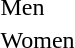<table>
<tr>
<td>Men</td>
<td></td>
<td></td>
<td></td>
</tr>
<tr>
<td>Women</td>
<td></td>
<td></td>
<td></td>
</tr>
</table>
